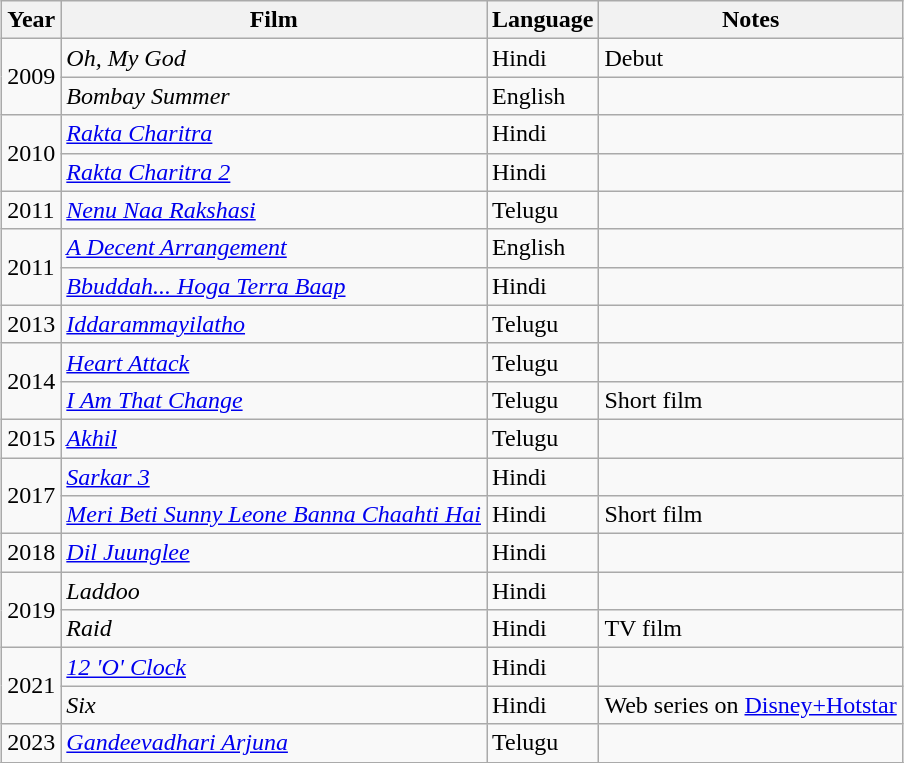<table class="wikitable sortable" style="margin:auto; margin:auto;">
<tr>
<th>Year</th>
<th>Film</th>
<th>Language</th>
<th>Notes</th>
</tr>
<tr>
<td rowspan="2">2009</td>
<td><em>Oh, My God</em></td>
<td>Hindi</td>
<td>Debut</td>
</tr>
<tr>
<td><em>Bombay Summer</em></td>
<td>English</td>
<td></td>
</tr>
<tr>
<td rowspan="2">2010</td>
<td><em><a href='#'>Rakta Charitra</a></em></td>
<td>Hindi</td>
<td></td>
</tr>
<tr>
<td><em><a href='#'>Rakta Charitra 2</a></em></td>
<td>Hindi</td>
<td></td>
</tr>
<tr>
<td>2011</td>
<td><em><a href='#'>Nenu Naa Rakshasi</a></em></td>
<td>Telugu</td>
<td></td>
</tr>
<tr>
<td rowspan="2">2011</td>
<td><em><a href='#'>A Decent Arrangement</a></em></td>
<td>English</td>
<td></td>
</tr>
<tr>
<td><em><a href='#'>Bbuddah... Hoga Terra Baap</a></em></td>
<td>Hindi</td>
<td></td>
</tr>
<tr>
<td>2013</td>
<td><em><a href='#'>Iddarammayilatho</a></em></td>
<td>Telugu</td>
<td></td>
</tr>
<tr>
<td rowspan="2">2014</td>
<td><em><a href='#'>Heart Attack</a></em></td>
<td>Telugu</td>
<td></td>
</tr>
<tr>
<td><em><a href='#'>I Am That Change</a></em></td>
<td>Telugu</td>
<td>Short film</td>
</tr>
<tr>
<td>2015</td>
<td><em><a href='#'>Akhil</a></em></td>
<td>Telugu</td>
<td></td>
</tr>
<tr>
<td rowspan="2">2017</td>
<td><em><a href='#'>Sarkar 3</a></em></td>
<td>Hindi</td>
<td></td>
</tr>
<tr>
<td><em><a href='#'>Meri Beti Sunny Leone Banna Chaahti Hai</a></em></td>
<td>Hindi</td>
<td>Short film</td>
</tr>
<tr>
<td>2018</td>
<td><em><a href='#'>Dil Juunglee</a></em></td>
<td>Hindi</td>
<td></td>
</tr>
<tr>
<td rowspan="2">2019</td>
<td><em>Laddoo</em></td>
<td>Hindi</td>
<td></td>
</tr>
<tr>
<td><em>Raid</em></td>
<td>Hindi</td>
<td>TV film</td>
</tr>
<tr>
<td rowspan="2">2021</td>
<td><em><a href='#'>12 'O' Clock</a></em></td>
<td>Hindi</td>
<td></td>
</tr>
<tr>
<td><em>Six</em></td>
<td>Hindi</td>
<td>Web series on <a href='#'>Disney+Hotstar</a></td>
</tr>
<tr>
<td>2023</td>
<td><em><a href='#'>Gandeevadhari Arjuna</a></em></td>
<td>Telugu</td>
<td></td>
</tr>
<tr>
</tr>
</table>
